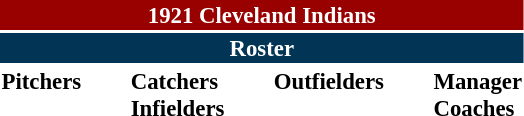<table class="toccolours" style="font-size: 95%;">
<tr>
<th colspan="10" style="background-color: #990000; color: white; text-align: center;">1921 Cleveland Indians</th>
</tr>
<tr>
<td colspan="10" style="background-color: #023456; color: white; text-align: center;"><strong>Roster</strong></td>
</tr>
<tr>
<td valign="top"><strong>Pitchers</strong><br>









</td>
<td width="25px"></td>
<td valign="top"><strong>Catchers</strong><br>





<strong>Infielders</strong>






</td>
<td width="25px"></td>
<td valign="top"><strong>Outfielders</strong><br>





</td>
<td width="25px"></td>
<td valign="top"><strong>Manager</strong><br>
<strong>Coaches</strong>
</td>
</tr>
</table>
